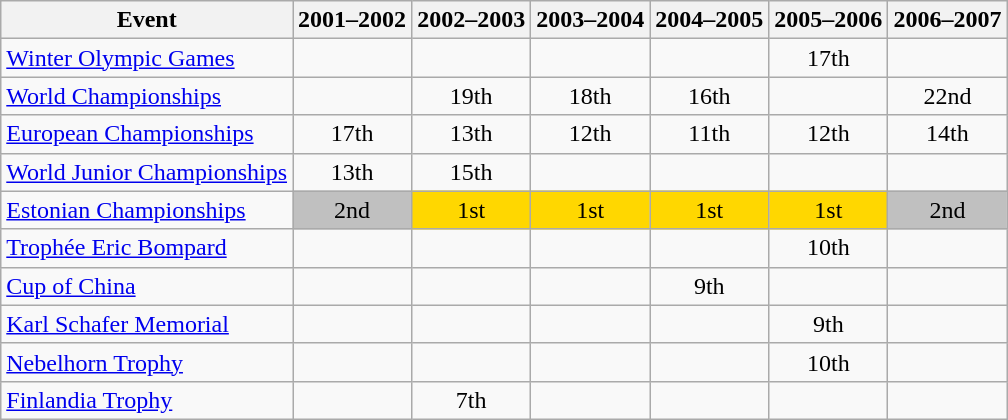<table class="wikitable">
<tr>
<th>Event</th>
<th>2001–2002</th>
<th>2002–2003</th>
<th>2003–2004</th>
<th>2004–2005</th>
<th>2005–2006</th>
<th>2006–2007</th>
</tr>
<tr>
<td><a href='#'>Winter Olympic Games</a></td>
<td></td>
<td></td>
<td></td>
<td></td>
<td align="center">17th</td>
<td></td>
</tr>
<tr>
<td><a href='#'>World Championships</a></td>
<td></td>
<td align="center">19th</td>
<td align="center">18th</td>
<td align="center">16th</td>
<td></td>
<td align="center">22nd</td>
</tr>
<tr>
<td><a href='#'>European Championships</a></td>
<td align="center">17th</td>
<td align="center">13th</td>
<td align="center">12th</td>
<td align="center">11th</td>
<td align="center">12th</td>
<td align="center">14th</td>
</tr>
<tr>
<td><a href='#'>World Junior Championships</a></td>
<td align="center">13th</td>
<td align="center">15th</td>
<td></td>
<td></td>
<td></td>
<td></td>
</tr>
<tr>
<td><a href='#'>Estonian Championships</a></td>
<td align="center" bgcolor="silver">2nd</td>
<td align="center" bgcolor="gold">1st</td>
<td align="center" bgcolor="gold">1st</td>
<td align="center" bgcolor="gold">1st</td>
<td align="center" bgcolor="gold">1st</td>
<td align="center" bgcolor="silver">2nd</td>
</tr>
<tr>
<td><a href='#'>Trophée Eric Bompard</a></td>
<td></td>
<td></td>
<td></td>
<td></td>
<td align="center">10th</td>
<td></td>
</tr>
<tr>
<td><a href='#'>Cup of China</a></td>
<td></td>
<td></td>
<td></td>
<td align="center">9th</td>
<td></td>
<td></td>
</tr>
<tr>
<td><a href='#'>Karl Schafer Memorial</a></td>
<td></td>
<td></td>
<td></td>
<td></td>
<td align="center">9th</td>
<td></td>
</tr>
<tr>
<td><a href='#'>Nebelhorn Trophy</a></td>
<td></td>
<td></td>
<td></td>
<td></td>
<td align="center">10th</td>
<td></td>
</tr>
<tr>
<td><a href='#'>Finlandia Trophy</a></td>
<td></td>
<td align="center">7th</td>
<td></td>
<td></td>
<td></td>
<td></td>
</tr>
</table>
